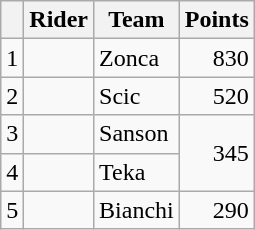<table class="wikitable">
<tr>
<th></th>
<th>Rider</th>
<th>Team</th>
<th>Points</th>
</tr>
<tr>
<td>1</td>
<td> </td>
<td>Zonca</td>
<td align=right>830</td>
</tr>
<tr>
<td>2</td>
<td></td>
<td>Scic</td>
<td align=right>520</td>
</tr>
<tr>
<td>3</td>
<td></td>
<td>Sanson</td>
<td align=right rowspan="2">345</td>
</tr>
<tr>
<td>4</td>
<td></td>
<td>Teka</td>
</tr>
<tr>
<td>5</td>
<td> </td>
<td>Bianchi</td>
<td align=right>290</td>
</tr>
</table>
